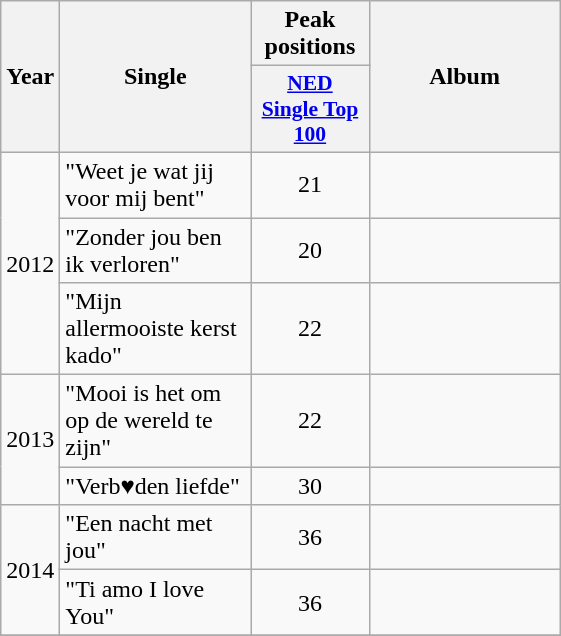<table class="wikitable">
<tr>
<th align="center" rowspan="2" width="10">Year</th>
<th align="center" rowspan="2" width="120">Single</th>
<th align="center" colspan="1" width="20">Peak positions</th>
<th align="center" rowspan="2" width="120">Album</th>
</tr>
<tr>
<th scope="col" style="width:5em;font-size:90%;"><a href='#'>NED <br>Single Top 100</a><br></th>
</tr>
<tr>
<td style="text-align:center;" rowspan=3>2012</td>
<td>"Weet je wat jij voor mij bent"</td>
<td style="text-align:center;">21</td>
<td style="text-align:center;"></td>
</tr>
<tr>
<td>"Zonder jou ben ik verloren"</td>
<td style="text-align:center;">20</td>
<td style="text-align:center;"></td>
</tr>
<tr>
<td>"Mijn allermooiste kerst kado"</td>
<td style="text-align:center;">22</td>
<td style="text-align:center;"></td>
</tr>
<tr>
<td style="text-align:center;" rowspan=2>2013</td>
<td>"Mooi is het om op de wereld te zijn"</td>
<td style="text-align:center;">22</td>
<td style="text-align:center;"></td>
</tr>
<tr>
<td>"Verb♥den liefde"</td>
<td style="text-align:center;">30</td>
<td style="text-align:center;"></td>
</tr>
<tr>
<td style="text-align:center;" rowspan=2>2014</td>
<td>"Een nacht met jou"</td>
<td style="text-align:center;">36</td>
<td style="text-align:center;"></td>
</tr>
<tr>
<td>"Ti amo I love You"</td>
<td style="text-align:center;">36</td>
<td style="text-align:center;"></td>
</tr>
<tr>
</tr>
</table>
